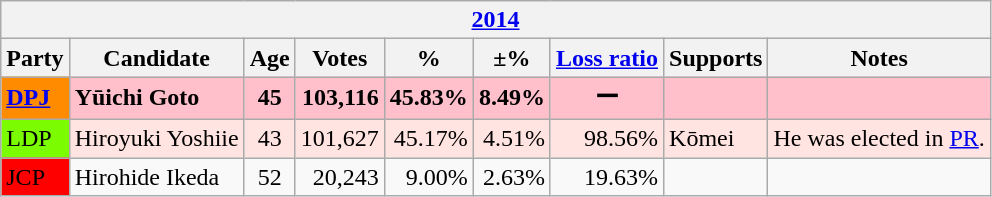<table class="wikitable">
<tr>
<th colspan="9"><a href='#'>2014</a></th>
</tr>
<tr>
<th>Party</th>
<th>Candidate</th>
<th>Age</th>
<th>Votes</th>
<th>%</th>
<th>±%</th>
<th><a href='#'>Loss ratio</a></th>
<th>Supports</th>
<th>Notes</th>
</tr>
<tr>
<td style="background:darkorange ;"><strong><a href='#'>DPJ</a></strong></td>
<td style="background:pink;"><strong>Yūichi Goto</strong></td>
<td style="background:pink;text-align:center"><strong>45</strong></td>
<td style="background:pink;text-align:right"><strong>103,116</strong></td>
<td style="background:pink;text-align:right"><strong>45.83%</strong></td>
<td style="background:pink;text-align:right"><strong>8.49%</strong></td>
<td style="background:pink;text-align:center"><strong>ー</strong></td>
<td style="background:pink;"></td>
<td style="background:pink;"></td>
</tr>
<tr>
<td style="background:lawngreen;">LDP</td>
<td style="background:mistyrose;">Hiroyuki Yoshiie</td>
<td style="background:mistyrose;text-align:center">43</td>
<td style="background:mistyrose;text-align:right">101,627</td>
<td style="background:mistyrose;text-align:right">45.17%</td>
<td style="background:mistyrose;text-align:right">4.51%</td>
<td style="background:mistyrose;text-align:right">98.56%</td>
<td style="background:mistyrose;">Kōmei</td>
<td style="background:mistyrose;">He was elected in <a href='#'>PR</a>.</td>
</tr>
<tr>
<td style="background:red;">JCP</td>
<td>Hirohide Ikeda</td>
<td style="text-align:center">52</td>
<td style="text-align:right">20,243</td>
<td style="text-align:right">9.00%</td>
<td style="text-align:right">2.63%</td>
<td style="text-align:right">19.63%</td>
<td></td>
<td></td>
</tr>
</table>
